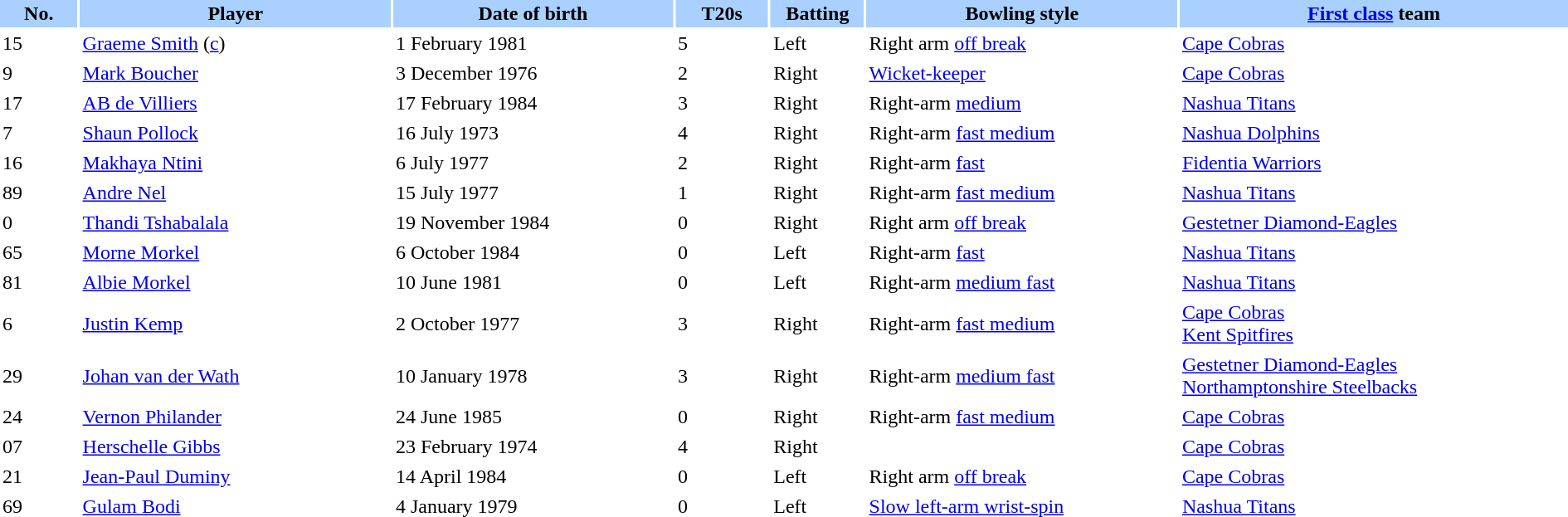<table class="sortable" border="0" cellspacing="2" cellpadding="2" style="width:100%;">
<tr style="background:#aad0ff;">
<th width=5%>No.</th>
<th width=20%>Player</th>
<th width=18%>Date of birth</th>
<th width=6%>T20s</th>
<th width=6%>Batting</th>
<th width=20%>Bowling style</th>
<th width=25%><a href='#'>First class</a> team</th>
</tr>
<tr>
<td>15</td>
<td><a href='#'>Graeme Smith</a> (<a href='#'>c</a>)</td>
<td>1 February 1981</td>
<td>5</td>
<td>Left</td>
<td>Right arm <a href='#'>off break</a></td>
<td> <a href='#'>Cape Cobras</a></td>
</tr>
<tr>
<td>9</td>
<td><a href='#'>Mark Boucher</a></td>
<td>3 December 1976</td>
<td>2</td>
<td>Right</td>
<td><a href='#'>Wicket-keeper</a></td>
<td> <a href='#'>Cape Cobras</a></td>
</tr>
<tr>
<td>17</td>
<td><a href='#'>AB de Villiers</a></td>
<td>17 February 1984</td>
<td>3</td>
<td>Right</td>
<td>Right-arm <a href='#'>medium</a></td>
<td> <a href='#'>Nashua Titans</a></td>
</tr>
<tr>
<td>7</td>
<td><a href='#'>Shaun Pollock</a></td>
<td>16 July 1973</td>
<td>4</td>
<td>Right</td>
<td>Right-arm <a href='#'>fast medium</a></td>
<td><a href='#'>Nashua Dolphins</a></td>
</tr>
<tr>
<td>16</td>
<td><a href='#'>Makhaya Ntini</a></td>
<td>6 July 1977</td>
<td>2</td>
<td>Right</td>
<td>Right-arm <a href='#'>fast</a></td>
<td><a href='#'>Fidentia Warriors</a></td>
</tr>
<tr>
<td>89</td>
<td><a href='#'>Andre Nel</a></td>
<td>15 July 1977</td>
<td>1</td>
<td>Right</td>
<td>Right-arm <a href='#'>fast medium</a></td>
<td> <a href='#'>Nashua Titans</a></td>
</tr>
<tr>
<td>0</td>
<td><a href='#'>Thandi Tshabalala</a></td>
<td>19 November 1984</td>
<td>0</td>
<td>Right</td>
<td>Right arm <a href='#'>off break</a></td>
<td><a href='#'>Gestetner Diamond-Eagles</a></td>
</tr>
<tr>
<td>65</td>
<td><a href='#'>Morne Morkel</a></td>
<td>6 October 1984</td>
<td>0</td>
<td>Left</td>
<td>Right-arm <a href='#'>fast</a></td>
<td><a href='#'>Nashua Titans</a></td>
</tr>
<tr>
<td>81</td>
<td><a href='#'>Albie Morkel</a></td>
<td>10 June 1981</td>
<td>0</td>
<td>Left</td>
<td>Right-arm <a href='#'>medium fast</a></td>
<td><a href='#'>Nashua Titans</a></td>
</tr>
<tr>
<td>6</td>
<td><a href='#'>Justin Kemp</a></td>
<td>2 October 1977</td>
<td>3</td>
<td>Right</td>
<td>Right-arm <a href='#'>fast medium</a></td>
<td><a href='#'>Cape Cobras</a><br> <a href='#'>Kent Spitfires</a></td>
</tr>
<tr>
<td>29</td>
<td><a href='#'>Johan van der Wath</a></td>
<td>10 January 1978</td>
<td>3</td>
<td>Right</td>
<td>Right-arm <a href='#'>medium fast</a></td>
<td><a href='#'>Gestetner Diamond-Eagles</a><br> <a href='#'>Northamptonshire Steelbacks</a></td>
</tr>
<tr>
<td>24</td>
<td><a href='#'>Vernon Philander</a></td>
<td>24 June 1985</td>
<td>0</td>
<td>Right</td>
<td>Right-arm <a href='#'>fast medium</a></td>
<td><a href='#'>Cape Cobras</a></td>
</tr>
<tr>
<td>07</td>
<td><a href='#'>Herschelle Gibbs</a></td>
<td>23 February 1974</td>
<td>4</td>
<td>Right</td>
<td></td>
<td><a href='#'>Cape Cobras</a></td>
</tr>
<tr>
<td>21</td>
<td><a href='#'>Jean-Paul Duminy</a></td>
<td>14 April 1984</td>
<td>0</td>
<td>Left</td>
<td>Right arm <a href='#'>off break</a></td>
<td><a href='#'>Cape Cobras</a></td>
</tr>
<tr>
<td>69</td>
<td><a href='#'>Gulam Bodi</a></td>
<td>4 January 1979</td>
<td>0</td>
<td>Left</td>
<td><a href='#'>Slow left-arm wrist-spin</a></td>
<td><a href='#'>Nashua Titans</a></td>
</tr>
</table>
